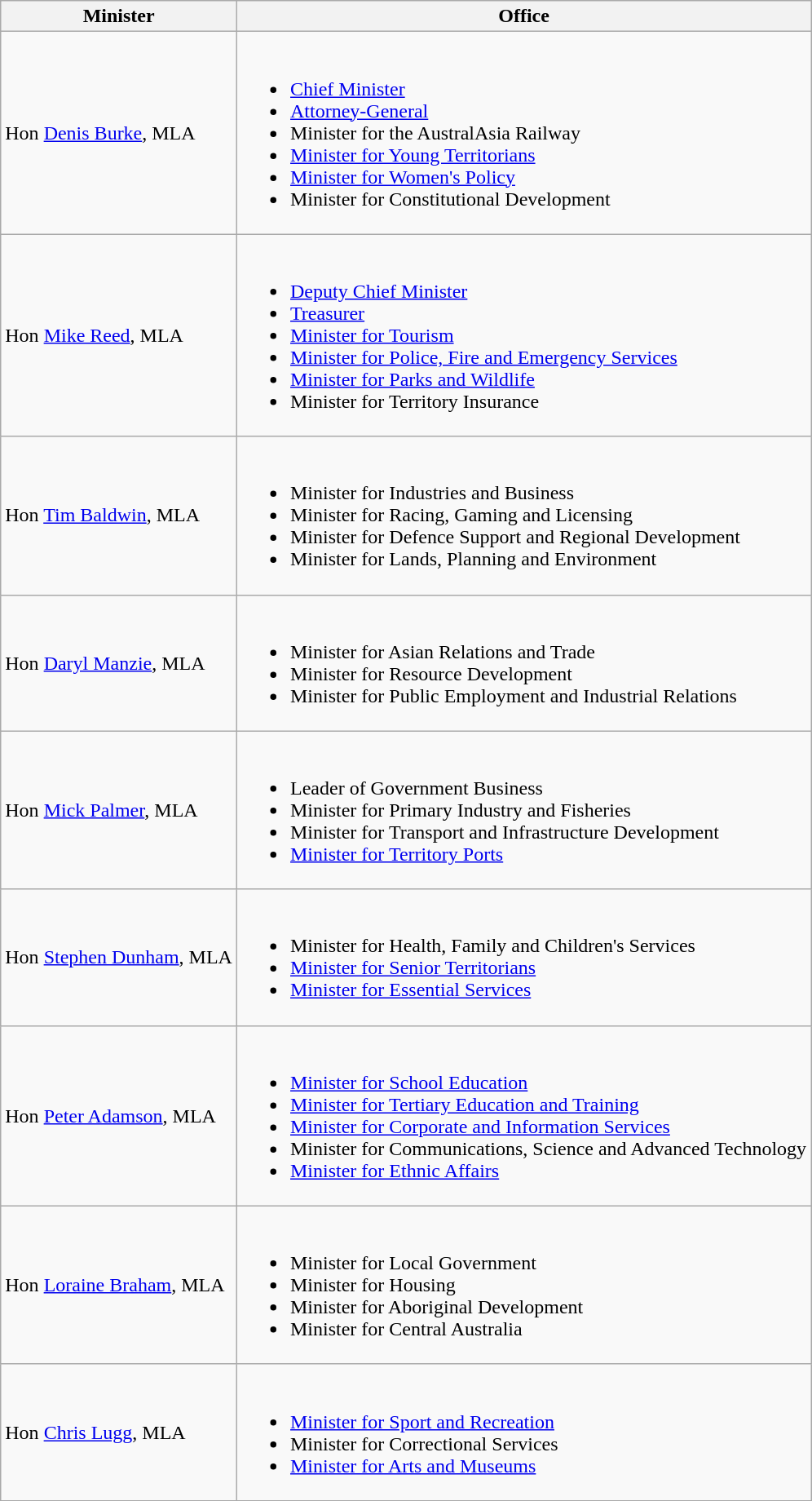<table class="wikitable">
<tr>
<th>Minister</th>
<th>Office</th>
</tr>
<tr>
<td>Hon <a href='#'>Denis Burke</a>, MLA</td>
<td><br><ul><li><a href='#'>Chief Minister</a></li><li><a href='#'>Attorney-General</a></li><li>Minister for the AustralAsia Railway</li><li><a href='#'>Minister for Young Territorians</a></li><li><a href='#'>Minister for Women's Policy</a></li><li>Minister for Constitutional Development</li></ul></td>
</tr>
<tr>
<td>Hon <a href='#'>Mike Reed</a>, MLA</td>
<td><br><ul><li><a href='#'>Deputy Chief Minister</a></li><li><a href='#'>Treasurer</a></li><li><a href='#'>Minister for Tourism</a></li><li><a href='#'>Minister for Police, Fire and Emergency Services</a></li><li><a href='#'>Minister for Parks and Wildlife</a></li><li>Minister for Territory Insurance</li></ul></td>
</tr>
<tr>
<td>Hon <a href='#'>Tim Baldwin</a>, MLA</td>
<td><br><ul><li>Minister for Industries and Business</li><li>Minister for Racing, Gaming and Licensing</li><li>Minister for Defence Support and Regional Development</li><li>Minister for Lands, Planning and Environment</li></ul></td>
</tr>
<tr>
<td>Hon <a href='#'>Daryl Manzie</a>, MLA</td>
<td><br><ul><li>Minister for Asian Relations and Trade</li><li>Minister for Resource Development</li><li>Minister for Public Employment and Industrial Relations</li></ul></td>
</tr>
<tr>
<td>Hon <a href='#'>Mick Palmer</a>, MLA</td>
<td><br><ul><li>Leader of Government Business</li><li>Minister for Primary Industry and Fisheries</li><li>Minister for Transport and Infrastructure Development</li><li><a href='#'>Minister for Territory Ports</a></li></ul></td>
</tr>
<tr>
<td>Hon <a href='#'>Stephen Dunham</a>, MLA</td>
<td><br><ul><li>Minister for Health, Family and Children's Services</li><li><a href='#'>Minister for Senior Territorians</a></li><li><a href='#'>Minister for Essential Services</a></li></ul></td>
</tr>
<tr>
<td>Hon <a href='#'>Peter Adamson</a>, MLA</td>
<td><br><ul><li><a href='#'>Minister for School Education</a></li><li><a href='#'>Minister for Tertiary Education and Training</a></li><li><a href='#'>Minister for Corporate and Information Services</a></li><li>Minister for Communications, Science and Advanced Technology</li><li><a href='#'>Minister for Ethnic Affairs</a></li></ul></td>
</tr>
<tr>
<td>Hon <a href='#'>Loraine Braham</a>, MLA</td>
<td><br><ul><li>Minister for Local Government</li><li>Minister for Housing</li><li>Minister for Aboriginal Development</li><li>Minister for Central Australia</li></ul></td>
</tr>
<tr>
<td>Hon <a href='#'>Chris Lugg</a>, MLA</td>
<td><br><ul><li><a href='#'>Minister for Sport and Recreation</a></li><li>Minister for Correctional Services</li><li><a href='#'>Minister for Arts and Museums</a></li></ul></td>
</tr>
</table>
